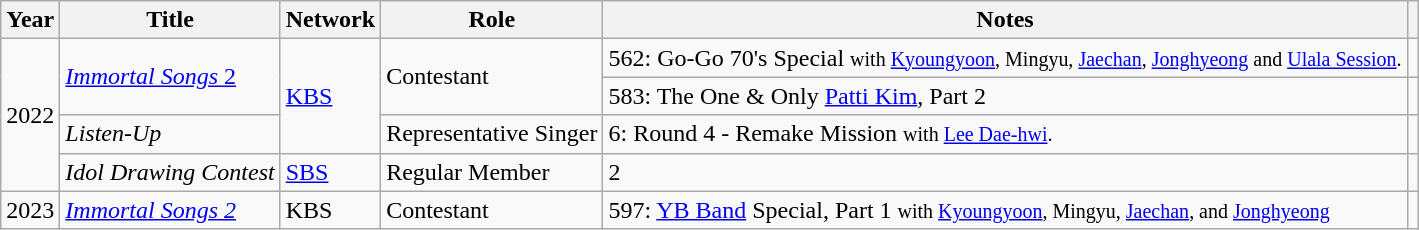<table class="wikitable plainrowheaders sortable">
<tr>
<th scope="col">Year</th>
<th scope="col">Title</th>
<th scope="col">Network</th>
<th scope="col">Role</th>
<th scope="col">Notes</th>
<th scope="col" class="unsortable"></th>
</tr>
<tr>
<td rowspan="4">2022</td>
<td rowspan="2"><a href='#'><em>Immortal Songs</em> 2</a></td>
<td rowspan="3"><a href='#'>KBS</a></td>
<td rowspan="2">Contestant</td>
<td> 562: Go-Go 70's Special <small>with <a href='#'>Kyoungyoon</a>, Mingyu, <a href='#'>Jaechan</a>, <a href='#'>Jonghyeong</a> and <a href='#'>Ulala Session</a>.</small></td>
<td></td>
</tr>
<tr>
<td> 583: The One & Only <a href='#'>Patti Kim</a>, Part 2</td>
<td></td>
</tr>
<tr>
<td><em>Listen-Up</em></td>
<td>Representative Singer</td>
<td> 6: Round 4 - Remake Mission <small>with <a href='#'>Lee Dae-hwi</a>.</small></td>
<td></td>
</tr>
<tr>
<td><em>Idol Drawing Contest</em></td>
<td><a href='#'>SBS</a></td>
<td>Regular Member</td>
<td> 2</td>
<td></td>
</tr>
<tr>
<td>2023</td>
<td><em><a href='#'>Immortal Songs 2</a></em></td>
<td>KBS</td>
<td>Contestant</td>
<td> 597: <a href='#'>YB Band</a> Special, Part 1 <small>with <a href='#'>Kyoungyoon</a>, Mingyu, <a href='#'>Jaechan</a>, and <a href='#'>Jonghyeong</a></small></td>
<td></td>
</tr>
</table>
